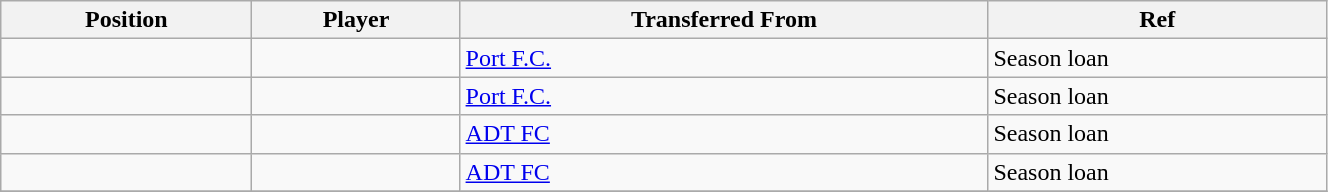<table class="wikitable sortable" style="width:70%; text-align:center; font-size:100%; text-align:left;">
<tr>
<th><strong>Position</strong></th>
<th><strong>Player</strong></th>
<th><strong>Transferred From</strong></th>
<th><strong>Ref</strong></th>
</tr>
<tr>
<td></td>
<td></td>
<td> <a href='#'>Port F.C.</a></td>
<td>Season loan</td>
</tr>
<tr>
<td></td>
<td></td>
<td> <a href='#'>Port F.C.</a></td>
<td>Season loan </td>
</tr>
<tr>
<td></td>
<td></td>
<td> <a href='#'>ADT FC</a></td>
<td>Season loan</td>
</tr>
<tr>
<td></td>
<td></td>
<td> <a href='#'>ADT FC</a></td>
<td>Season loan</td>
</tr>
<tr>
</tr>
</table>
